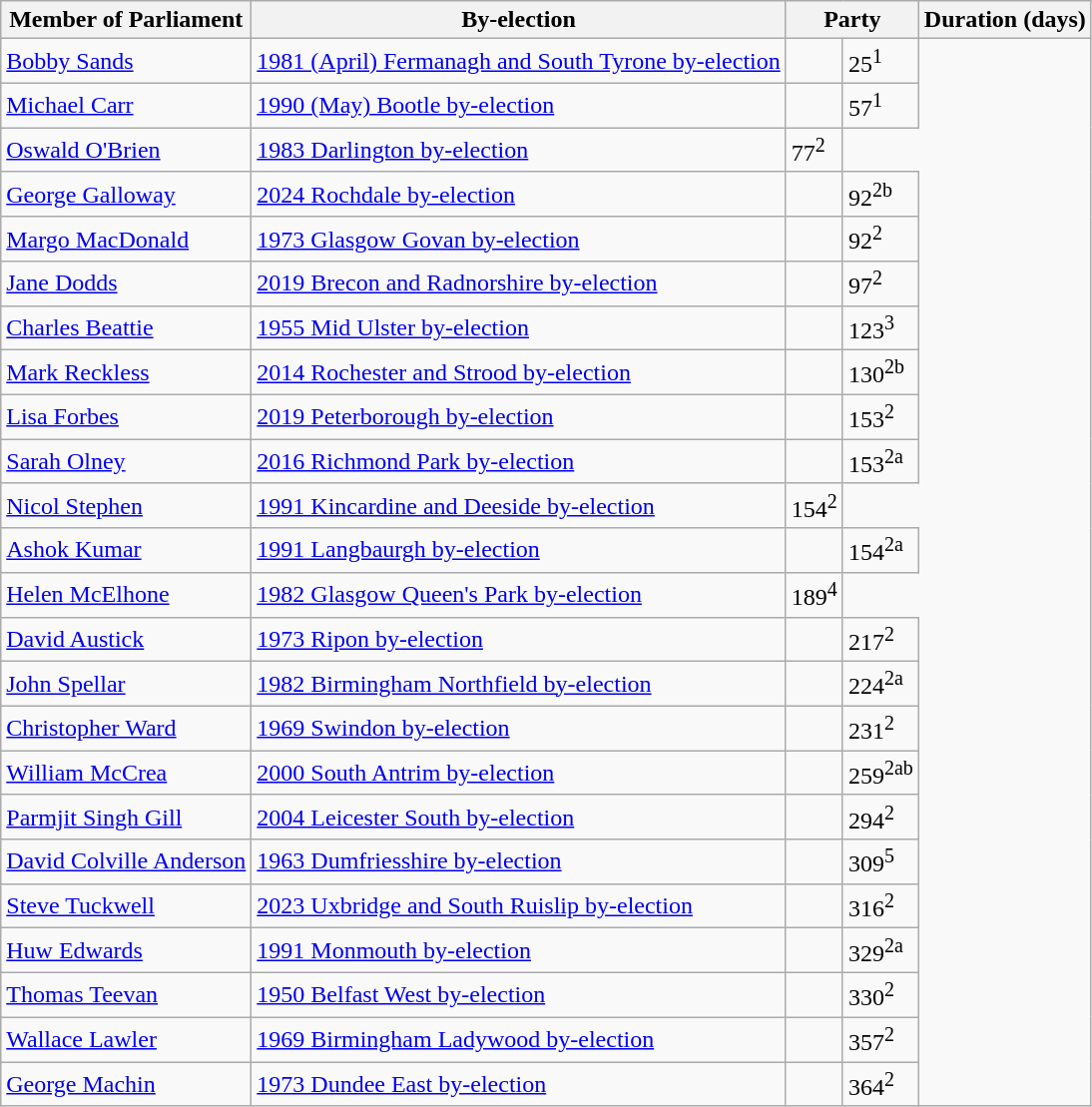<table class="wikitable sortable">
<tr>
<th>Member of Parliament</th>
<th>By-election</th>
<th colspan=2>Party</th>
<th>Duration (days)</th>
</tr>
<tr>
<td><a href='#'>Bobby Sands</a></td>
<td><a href='#'>1981 (April) Fermanagh and South Tyrone by-election</a></td>
<td></td>
<td>25<sup>1</sup></td>
</tr>
<tr>
<td><a href='#'>Michael Carr</a></td>
<td><a href='#'>1990 (May) Bootle by-election</a></td>
<td></td>
<td>57<sup>1</sup></td>
</tr>
<tr>
<td><a href='#'>Oswald O'Brien</a></td>
<td><a href='#'>1983 Darlington by-election</a></td>
<td>77<sup>2</sup></td>
</tr>
<tr>
<td><a href='#'>George Galloway</a></td>
<td><a href='#'>2024 Rochdale by-election</a></td>
<td></td>
<td>92<sup>2b</sup></td>
</tr>
<tr>
<td><a href='#'>Margo MacDonald</a></td>
<td><a href='#'>1973 Glasgow Govan by-election</a></td>
<td></td>
<td>92<sup>2</sup></td>
</tr>
<tr>
<td><a href='#'>Jane Dodds</a></td>
<td><a href='#'>2019 Brecon and Radnorshire by-election</a></td>
<td></td>
<td>97<sup>2</sup></td>
</tr>
<tr>
<td><a href='#'>Charles Beattie</a></td>
<td><a href='#'>1955 Mid Ulster by-election</a></td>
<td></td>
<td>123<sup>3</sup></td>
</tr>
<tr>
<td><a href='#'>Mark Reckless</a></td>
<td><a href='#'>2014 Rochester and Strood by-election</a></td>
<td></td>
<td>130<sup>2b</sup></td>
</tr>
<tr>
<td><a href='#'>Lisa Forbes</a></td>
<td><a href='#'>2019 Peterborough by-election</a></td>
<td></td>
<td>153<sup>2</sup></td>
</tr>
<tr>
<td><a href='#'>Sarah Olney</a></td>
<td><a href='#'>2016 Richmond Park by-election</a></td>
<td></td>
<td>153<sup>2a</sup></td>
</tr>
<tr>
<td><a href='#'>Nicol Stephen</a></td>
<td><a href='#'>1991 Kincardine and Deeside by-election</a></td>
<td>154<sup>2</sup></td>
</tr>
<tr>
<td><a href='#'>Ashok Kumar</a></td>
<td><a href='#'>1991 Langbaurgh by-election</a></td>
<td></td>
<td>154<sup>2a</sup></td>
</tr>
<tr>
<td><a href='#'>Helen McElhone</a></td>
<td><a href='#'>1982 Glasgow Queen's Park by-election</a></td>
<td>189<sup>4</sup></td>
</tr>
<tr>
<td><a href='#'>David Austick</a></td>
<td><a href='#'>1973 Ripon by-election</a></td>
<td></td>
<td>217<sup>2</sup></td>
</tr>
<tr>
<td><a href='#'>John Spellar</a></td>
<td><a href='#'>1982 Birmingham Northfield by-election</a></td>
<td></td>
<td>224<sup>2a</sup></td>
</tr>
<tr>
<td><a href='#'>Christopher Ward</a></td>
<td><a href='#'>1969 Swindon by-election</a></td>
<td></td>
<td>231<sup>2</sup></td>
</tr>
<tr>
<td><a href='#'>William McCrea</a></td>
<td><a href='#'>2000 South Antrim by-election</a></td>
<td></td>
<td>259<sup>2ab</sup></td>
</tr>
<tr>
<td><a href='#'>Parmjit Singh Gill</a></td>
<td><a href='#'>2004 Leicester South by-election</a></td>
<td></td>
<td>294<sup>2</sup></td>
</tr>
<tr>
<td><a href='#'>David Colville Anderson</a></td>
<td><a href='#'>1963 Dumfriesshire by-election</a></td>
<td></td>
<td>309<sup>5</sup></td>
</tr>
<tr>
<td><a href='#'>Steve Tuckwell</a></td>
<td><a href='#'>2023 Uxbridge and South Ruislip by-election</a></td>
<td></td>
<td>316<sup>2</sup></td>
</tr>
<tr>
<td><a href='#'>Huw Edwards</a></td>
<td><a href='#'>1991 Monmouth by-election</a></td>
<td></td>
<td>329<sup>2a</sup></td>
</tr>
<tr>
<td><a href='#'>Thomas Teevan</a></td>
<td><a href='#'>1950 Belfast West by-election</a></td>
<td></td>
<td>330<sup>2</sup></td>
</tr>
<tr>
<td><a href='#'>Wallace Lawler</a></td>
<td><a href='#'>1969 Birmingham Ladywood by-election</a></td>
<td></td>
<td>357<sup>2</sup></td>
</tr>
<tr>
<td><a href='#'>George Machin</a></td>
<td><a href='#'>1973 Dundee East by-election</a></td>
<td></td>
<td>364<sup>2</sup></td>
</tr>
</table>
